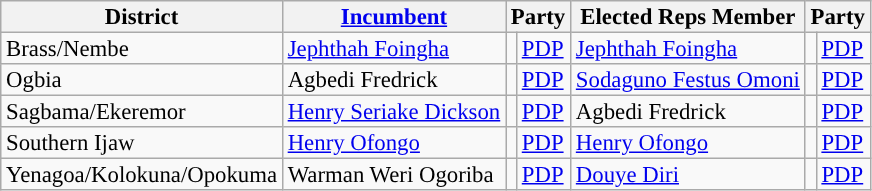<table class="sortable wikitable" style="font-size:95%;line-height:14px;">
<tr>
<th class="unsortable">District</th>
<th class="unsortable"><a href='#'>Incumbent</a></th>
<th colspan="2">Party</th>
<th class="unsortable">Elected Reps Member</th>
<th colspan="2">Party</th>
</tr>
<tr>
<td>Brass/Nembe</td>
<td><a href='#'>Jephthah Foingha</a></td>
<td style="background:"></td>
<td><a href='#'>PDP</a></td>
<td><a href='#'>Jephthah Foingha</a></td>
<td style="background:"></td>
<td><a href='#'>PDP</a></td>
</tr>
<tr>
<td>Ogbia</td>
<td>Agbedi Fredrick</td>
<td style="background:"></td>
<td><a href='#'>PDP</a></td>
<td><a href='#'>Sodaguno Festus Omoni</a></td>
<td style="background:"></td>
<td><a href='#'>PDP</a></td>
</tr>
<tr>
<td>Sagbama/Ekeremor</td>
<td><a href='#'>Henry Seriake Dickson</a></td>
<td style="background:"></td>
<td><a href='#'>PDP</a></td>
<td>Agbedi Fredrick</td>
<td style="background:"></td>
<td><a href='#'>PDP</a></td>
</tr>
<tr>
<td>Southern Ijaw</td>
<td><a href='#'>Henry Ofongo</a></td>
<td style="background:"></td>
<td><a href='#'>PDP</a></td>
<td><a href='#'>Henry Ofongo</a></td>
<td style="background:"></td>
<td><a href='#'>PDP</a></td>
</tr>
<tr>
<td>Yenagoa/Kolokuna/Opokuma</td>
<td>Warman Weri Ogoriba</td>
<td style="background:"></td>
<td><a href='#'>PDP</a></td>
<td><a href='#'>Douye Diri</a></td>
<td style="background:"></td>
<td><a href='#'>PDP</a></td>
</tr>
</table>
